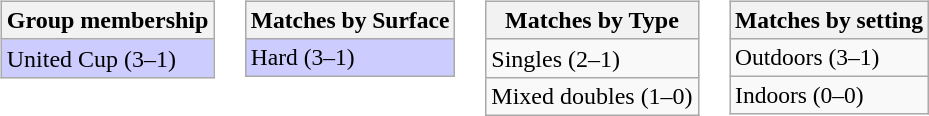<table>
<tr valign=top>
<td><br><table class=wikitable>
<tr>
<th>Group membership</th>
</tr>
<tr style="background:#ccf;">
<td>United Cup (3–1)</td>
</tr>
</table>
</td>
<td><br><table class=wikitable style=font-size:98%>
<tr>
<th>Matches by Surface</th>
</tr>
<tr style="background:#ccf;">
<td>Hard (3–1)</td>
</tr>
</table>
</td>
<td><br><table class="wikitable">
<tr>
<th>Matches by Type</th>
</tr>
<tr>
<td>Singles (2–1)</td>
</tr>
<tr>
<td>Mixed doubles (1–0)</td>
</tr>
</table>
</td>
<td><br><table class=wikitable style=font-size:98%>
<tr>
<th>Matches by setting</th>
</tr>
<tr>
<td>Outdoors (3–1)</td>
</tr>
<tr>
<td>Indoors (0–0)</td>
</tr>
</table>
</td>
</tr>
</table>
